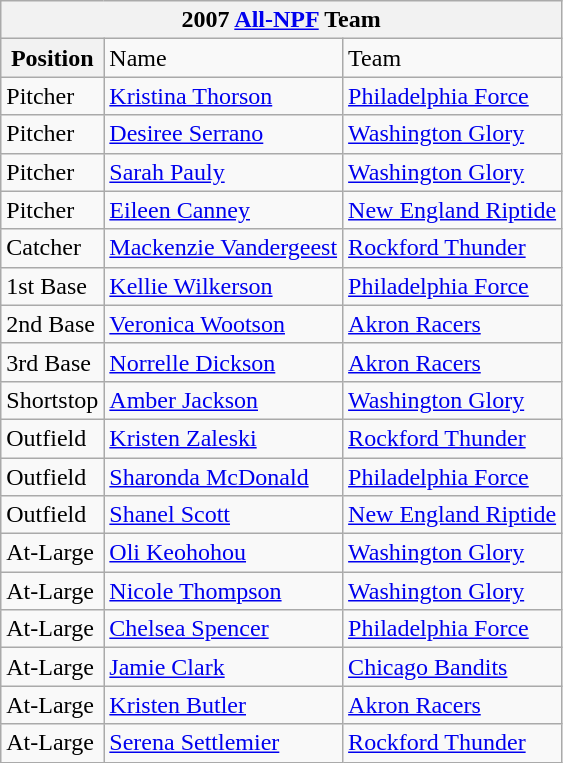<table class="wikitable">
<tr>
<th colspan=4>2007 <a href='#'>All-NPF</a> Team</th>
</tr>
<tr>
<th>Position</th>
<td>Name</td>
<td>Team</td>
</tr>
<tr>
<td>Pitcher</td>
<td><a href='#'>Kristina Thorson</a></td>
<td><a href='#'>Philadelphia Force</a></td>
</tr>
<tr>
<td>Pitcher</td>
<td><a href='#'>Desiree Serrano</a></td>
<td><a href='#'>Washington Glory</a></td>
</tr>
<tr>
<td>Pitcher</td>
<td><a href='#'>Sarah Pauly</a></td>
<td><a href='#'>Washington Glory</a></td>
</tr>
<tr>
<td>Pitcher</td>
<td><a href='#'>Eileen Canney</a></td>
<td><a href='#'>New England Riptide</a></td>
</tr>
<tr>
<td>Catcher</td>
<td><a href='#'>Mackenzie Vandergeest</a></td>
<td><a href='#'>Rockford Thunder</a></td>
</tr>
<tr>
<td>1st Base</td>
<td><a href='#'>Kellie Wilkerson</a></td>
<td><a href='#'>Philadelphia Force</a></td>
</tr>
<tr>
<td>2nd Base</td>
<td><a href='#'>Veronica Wootson</a></td>
<td><a href='#'>Akron Racers</a></td>
</tr>
<tr>
<td>3rd Base</td>
<td><a href='#'>Norrelle Dickson</a></td>
<td><a href='#'>Akron Racers</a></td>
</tr>
<tr>
<td>Shortstop</td>
<td><a href='#'>Amber Jackson</a></td>
<td><a href='#'>Washington Glory</a></td>
</tr>
<tr>
<td>Outfield</td>
<td><a href='#'>Kristen Zaleski</a></td>
<td><a href='#'>Rockford Thunder</a></td>
</tr>
<tr>
<td>Outfield</td>
<td><a href='#'>Sharonda McDonald</a></td>
<td><a href='#'>Philadelphia Force</a></td>
</tr>
<tr>
<td>Outfield</td>
<td><a href='#'>Shanel Scott</a></td>
<td><a href='#'>New England Riptide</a></td>
</tr>
<tr>
<td>At-Large</td>
<td><a href='#'>Oli Keohohou</a></td>
<td><a href='#'>Washington Glory</a></td>
</tr>
<tr>
<td>At-Large</td>
<td><a href='#'>Nicole Thompson</a></td>
<td><a href='#'>Washington Glory</a></td>
</tr>
<tr>
<td>At-Large</td>
<td><a href='#'>Chelsea Spencer</a></td>
<td><a href='#'>Philadelphia Force</a></td>
</tr>
<tr>
<td>At-Large</td>
<td><a href='#'>Jamie Clark</a></td>
<td><a href='#'>Chicago Bandits</a></td>
</tr>
<tr>
<td>At-Large</td>
<td><a href='#'>Kristen Butler</a></td>
<td><a href='#'>Akron Racers</a></td>
</tr>
<tr>
<td>At-Large</td>
<td><a href='#'>Serena Settlemier</a></td>
<td><a href='#'>Rockford Thunder</a></td>
</tr>
</table>
